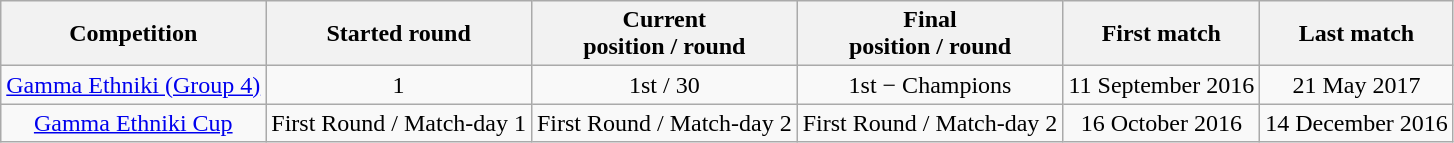<table class="wikitable" style="text-align:center">
<tr>
<th>Competition</th>
<th>Started round</th>
<th>Current<br>position / round</th>
<th>Final<br>position / round</th>
<th>First match</th>
<th>Last match</th>
</tr>
<tr>
<td><a href='#'>Gamma Ethniki (Group 4)</a></td>
<td>1</td>
<td>1st / 30</td>
<td>1st − Champions</td>
<td>11 September 2016</td>
<td>21 May 2017</td>
</tr>
<tr>
<td><a href='#'>Gamma Ethniki Cup</a></td>
<td>First Round / Match-day 1</td>
<td>First Round / Match-day 2</td>
<td>First Round / Match-day 2</td>
<td>16 October 2016</td>
<td>14 December 2016</td>
</tr>
</table>
